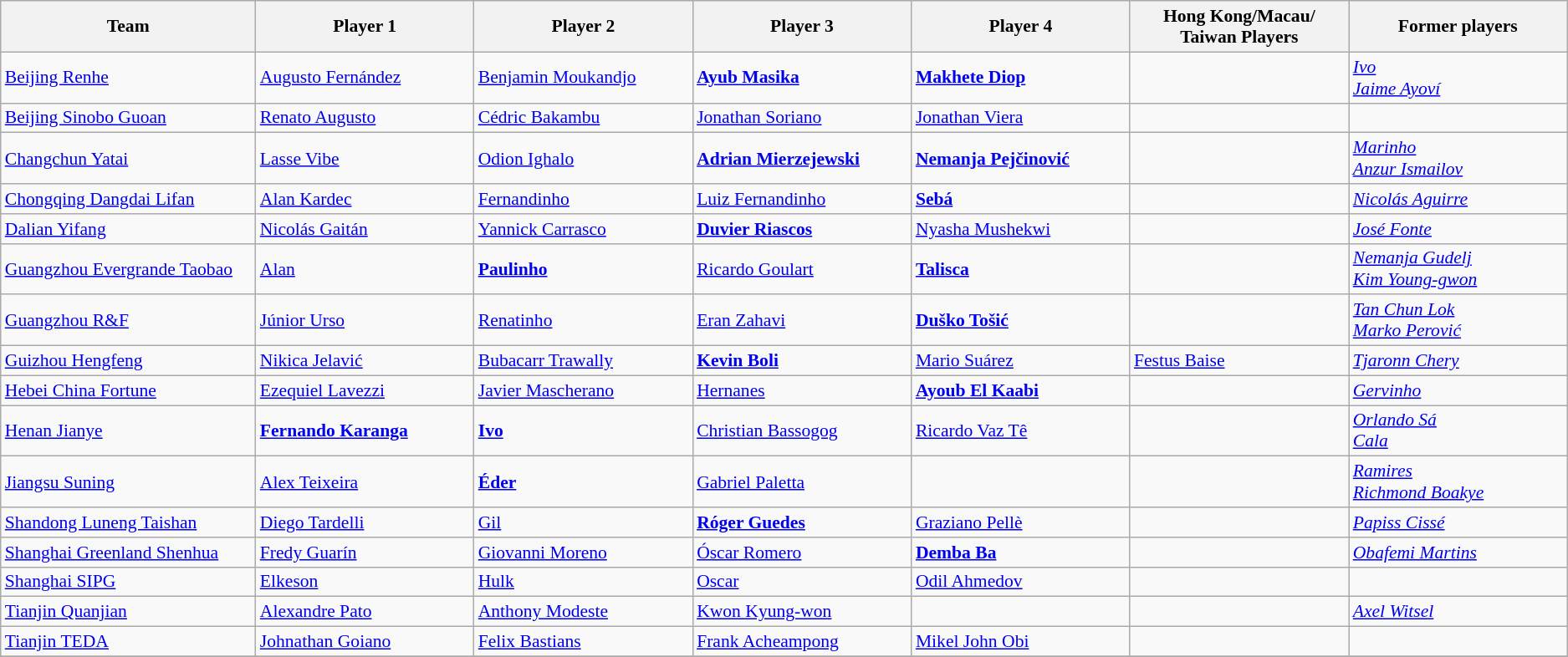<table class="wikitable" style="font-size:90%;">
<tr>
<th width="200">Team</th>
<th width="170">Player 1</th>
<th width="170">Player 2</th>
<th width="170">Player 3</th>
<th width="170">Player 4</th>
<th width="170">Hong Kong/Macau/<br>Taiwan Players</th>
<th width="170">Former players</th>
</tr>
<tr>
<td><a href='#'>Beijing Renhe</a></td>
<td> <a href='#'>Augusto Fernández</a></td>
<td> <a href='#'>Benjamin Moukandjo</a></td>
<td> <strong><a href='#'>Ayub Masika</a></strong></td>
<td> <strong><a href='#'>Makhete Diop</a></strong></td>
<td></td>
<td> <em><a href='#'>Ivo</a></em><br>  <em><a href='#'>Jaime Ayoví</a></em></td>
</tr>
<tr>
<td><a href='#'>Beijing Sinobo Guoan</a></td>
<td> <a href='#'>Renato Augusto</a></td>
<td> <a href='#'>Cédric Bakambu</a></td>
<td> <a href='#'>Jonathan Soriano</a></td>
<td> <a href='#'>Jonathan Viera</a></td>
<td></td>
<td></td>
</tr>
<tr>
<td><a href='#'>Changchun Yatai</a></td>
<td> <a href='#'>Lasse Vibe</a></td>
<td> <a href='#'>Odion Ighalo</a></td>
<td> <strong><a href='#'>Adrian Mierzejewski</a></strong></td>
<td> <strong><a href='#'>Nemanja Pejčinović</a></strong></td>
<td></td>
<td> <em><a href='#'>Marinho</a></em><br>  <em><a href='#'>Anzur Ismailov</a></em></td>
</tr>
<tr>
<td><a href='#'>Chongqing Dangdai Lifan</a></td>
<td> <a href='#'>Alan Kardec</a></td>
<td> <a href='#'>Fernandinho</a></td>
<td> <a href='#'>Luiz Fernandinho</a></td>
<td> <strong><a href='#'>Sebá</a></strong></td>
<td></td>
<td> <em><a href='#'>Nicolás Aguirre</a></em></td>
</tr>
<tr>
<td><a href='#'>Dalian Yifang</a></td>
<td> <a href='#'>Nicolás Gaitán</a></td>
<td> <a href='#'>Yannick Carrasco</a></td>
<td> <strong><a href='#'>Duvier Riascos</a></strong></td>
<td> <a href='#'>Nyasha Mushekwi</a></td>
<td></td>
<td> <em><a href='#'>José Fonte</a></em></td>
</tr>
<tr>
<td><a href='#'>Guangzhou Evergrande Taobao</a></td>
<td> <a href='#'>Alan</a></td>
<td> <strong><a href='#'>Paulinho</a></strong></td>
<td> <a href='#'>Ricardo Goulart</a></td>
<td> <strong><a href='#'>Talisca</a></strong></td>
<td></td>
<td> <em><a href='#'>Nemanja Gudelj</a></em><br>  <em><a href='#'>Kim Young-gwon</a></em></td>
</tr>
<tr>
<td><a href='#'>Guangzhou R&F</a></td>
<td> <a href='#'>Júnior Urso</a></td>
<td> <a href='#'>Renatinho</a></td>
<td> <a href='#'>Eran Zahavi</a></td>
<td> <strong><a href='#'>Duško Tošić</a></strong></td>
<td></td>
<td> <em><a href='#'>Tan Chun Lok</a></em><br>  <em><a href='#'>Marko Perović</a></em></td>
</tr>
<tr>
<td><a href='#'>Guizhou Hengfeng</a></td>
<td> <a href='#'>Nikica Jelavić</a></td>
<td> <a href='#'>Bubacarr Trawally</a></td>
<td> <strong><a href='#'>Kevin Boli</a></strong></td>
<td> <a href='#'>Mario Suárez</a></td>
<td> <a href='#'>Festus Baise</a> </td>
<td> <em><a href='#'>Tjaronn Chery</a></em></td>
</tr>
<tr>
<td><a href='#'>Hebei China Fortune</a></td>
<td> <a href='#'>Ezequiel Lavezzi</a></td>
<td> <a href='#'>Javier Mascherano</a></td>
<td> <a href='#'>Hernanes</a></td>
<td> <strong><a href='#'>Ayoub El Kaabi</a></strong></td>
<td></td>
<td> <em><a href='#'>Gervinho</a></em></td>
</tr>
<tr>
<td><a href='#'>Henan Jianye</a></td>
<td> <strong><a href='#'>Fernando Karanga</a></strong></td>
<td> <strong><a href='#'>Ivo</a></strong></td>
<td> <a href='#'>Christian Bassogog</a></td>
<td> <a href='#'>Ricardo Vaz Tê</a></td>
<td></td>
<td> <em><a href='#'>Orlando Sá</a></em><br>  <em><a href='#'>Cala</a></em></td>
</tr>
<tr>
<td><a href='#'>Jiangsu Suning</a></td>
<td> <a href='#'>Alex Teixeira</a></td>
<td> <strong><a href='#'>Éder</a></strong></td>
<td> <a href='#'>Gabriel Paletta</a></td>
<td></td>
<td></td>
<td> <em><a href='#'>Ramires</a></em><br>  <em><a href='#'>Richmond Boakye</a></em></td>
</tr>
<tr>
<td><a href='#'>Shandong Luneng Taishan</a></td>
<td> <a href='#'>Diego Tardelli</a></td>
<td> <a href='#'>Gil</a></td>
<td> <strong><a href='#'>Róger Guedes</a></strong></td>
<td> <a href='#'>Graziano Pellè</a></td>
<td></td>
<td> <em><a href='#'>Papiss Cissé</a></em></td>
</tr>
<tr>
<td><a href='#'>Shanghai Greenland Shenhua</a></td>
<td> <a href='#'>Fredy Guarín</a></td>
<td> <a href='#'>Giovanni Moreno</a></td>
<td> <a href='#'>Óscar Romero</a></td>
<td> <strong><a href='#'>Demba Ba</a></strong></td>
<td></td>
<td> <em><a href='#'>Obafemi Martins</a></em></td>
</tr>
<tr>
<td><a href='#'>Shanghai SIPG</a></td>
<td> <a href='#'>Elkeson</a></td>
<td> <a href='#'>Hulk</a></td>
<td> <a href='#'>Oscar</a></td>
<td> <a href='#'>Odil Ahmedov</a></td>
<td></td>
<td></td>
</tr>
<tr>
<td><a href='#'>Tianjin Quanjian</a></td>
<td> <a href='#'>Alexandre Pato</a></td>
<td> <a href='#'>Anthony Modeste</a></td>
<td> <a href='#'>Kwon Kyung-won</a></td>
<td></td>
<td></td>
<td> <em><a href='#'>Axel Witsel</a></em></td>
</tr>
<tr>
<td><a href='#'>Tianjin TEDA</a></td>
<td> <a href='#'>Johnathan Goiano</a></td>
<td> <a href='#'>Felix Bastians</a></td>
<td> <a href='#'>Frank Acheampong</a></td>
<td> <a href='#'>Mikel John Obi</a></td>
<td></td>
<td></td>
</tr>
<tr>
</tr>
</table>
